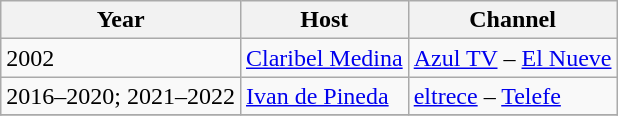<table class="wikitable">
<tr>
<th>Year</th>
<th>Host</th>
<th>Channel</th>
</tr>
<tr>
<td>2002</td>
<td><a href='#'>Claribel Medina</a></td>
<td><a href='#'>Azul TV</a> – <a href='#'>El Nueve</a></td>
</tr>
<tr>
<td>2016–2020; 2021–2022</td>
<td><a href='#'>Ivan de Pineda</a></td>
<td><a href='#'>eltrece</a> – <a href='#'>Telefe</a></td>
</tr>
<tr>
</tr>
</table>
